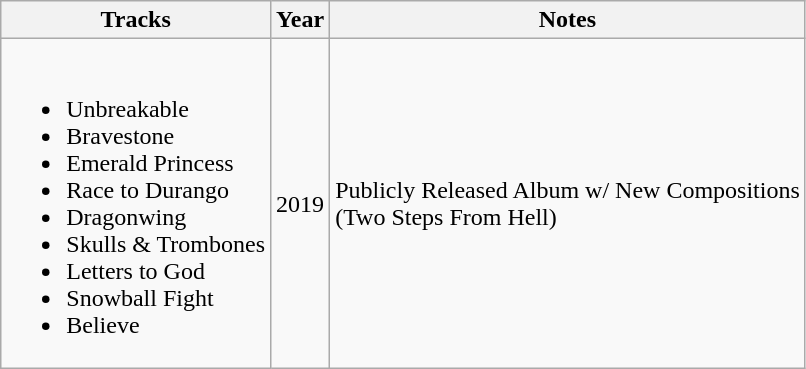<table class="wikitable sortable">
<tr>
<th>Tracks</th>
<th>Year</th>
<th>Notes</th>
</tr>
<tr>
<td><br><ul><li>Unbreakable</li><li>Bravestone</li><li>Emerald Princess</li><li>Race to Durango</li><li>Dragonwing</li><li>Skulls & Trombones</li><li>Letters to God</li><li>Snowball Fight</li><li>Believe</li></ul></td>
<td>2019</td>
<td>Publicly Released Album w/ New Compositions<br>(Two Steps From Hell)</td>
</tr>
</table>
